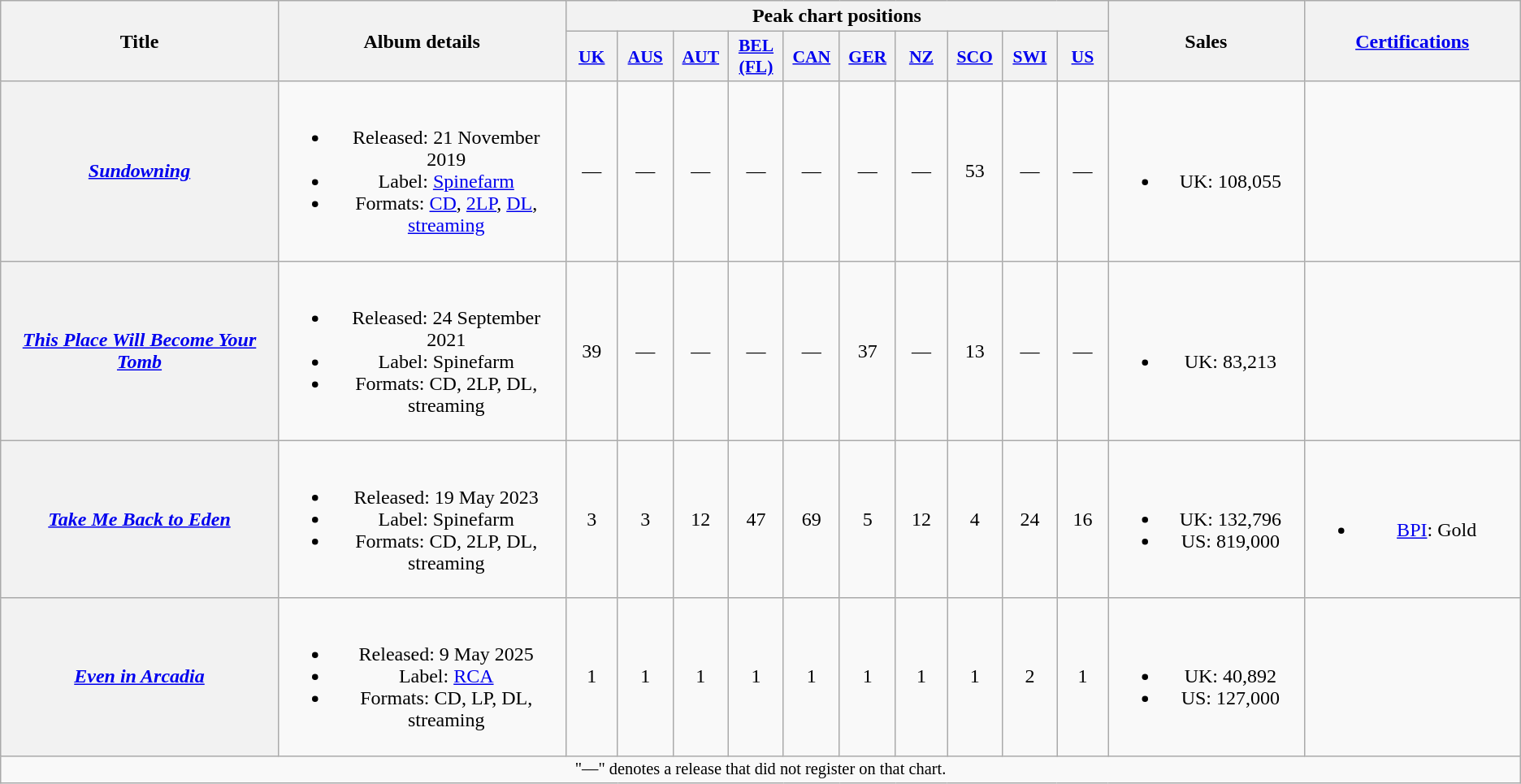<table class="wikitable plainrowheaders" style="text-align:center;">
<tr>
<th scope="col" rowspan="2" style="width:18em;">Title</th>
<th scope="col" rowspan="2" style="width:18em;">Album details</th>
<th scope="col" colspan="10">Peak chart positions</th>
<th scope="col" rowspan="2" style="width:11.5em;">Sales</th>
<th scope="col" rowspan="2" style="width:13em;"><a href='#'>Certifications</a></th>
</tr>
<tr>
<th scope="col" style="width:3em;font-size:90%;"><a href='#'>UK</a><br></th>
<th scope="col" style="width:3em;font-size:90%;"><a href='#'>AUS</a><br></th>
<th scope="col" style="width:3em;font-size:90%;"><a href='#'>AUT</a><br></th>
<th scope="col" style="width:3em;font-size:90%;"><a href='#'>BEL<br>(FL)</a><br></th>
<th scope="col" style="width:3em;font-size:90%;"><a href='#'>CAN</a><br></th>
<th scope="col" style="width:3em;font-size:90%;"><a href='#'>GER</a><br></th>
<th scope="col" style="width:3em;font-size:90%;"><a href='#'>NZ</a><br></th>
<th scope="col" style="width:3em;font-size:90%;"><a href='#'>SCO</a><br></th>
<th scope="col" style="width:3em;font-size:90%;"><a href='#'>SWI</a><br></th>
<th scope="col" style="width:3em;font-size:90%;"><a href='#'>US</a><br></th>
</tr>
<tr>
<th scope="row"><em><a href='#'>Sundowning</a></em></th>
<td><br><ul><li>Released: 21 November 2019</li><li>Label: <a href='#'>Spinefarm</a></li><li>Formats: <a href='#'>CD</a>, <a href='#'>2LP</a>, <a href='#'>DL</a>, <a href='#'>streaming</a></li></ul></td>
<td>—</td>
<td>—</td>
<td>—</td>
<td>—</td>
<td>—</td>
<td>—</td>
<td>—</td>
<td>53</td>
<td>—</td>
<td>—</td>
<td><br><ul><li>UK: 108,055</li></ul></td>
<td></td>
</tr>
<tr>
<th scope="row"><em><a href='#'>This Place Will Become Your Tomb</a></em></th>
<td><br><ul><li>Released: 24 September 2021</li><li>Label: Spinefarm</li><li>Formats: CD, 2LP, DL, streaming</li></ul></td>
<td>39</td>
<td>—</td>
<td>—</td>
<td>—</td>
<td>—</td>
<td>37</td>
<td>—</td>
<td>13</td>
<td>—</td>
<td>—</td>
<td><br><ul><li>UK: 83,213</li></ul></td>
<td></td>
</tr>
<tr>
<th scope="row"><em><a href='#'>Take Me Back to Eden</a></em></th>
<td><br><ul><li>Released: 19 May 2023</li><li>Label: Spinefarm</li><li>Formats: CD, 2LP, DL, streaming</li></ul></td>
<td>3</td>
<td>3</td>
<td>12</td>
<td>47</td>
<td>69</td>
<td>5</td>
<td>12</td>
<td>4</td>
<td>24</td>
<td>16</td>
<td><br><ul><li>UK: 132,796</li><li>US: 819,000</li></ul></td>
<td><br><ul><li><a href='#'>BPI</a>: Gold</li></ul></td>
</tr>
<tr>
<th scope="row"><em><a href='#'>Even in Arcadia</a></em></th>
<td><br><ul><li>Released: 9 May 2025</li><li>Label: <a href='#'>RCA</a></li><li>Formats: CD, LP, DL, streaming</li></ul></td>
<td>1</td>
<td>1</td>
<td>1</td>
<td>1</td>
<td>1</td>
<td>1</td>
<td>1</td>
<td>1</td>
<td>2</td>
<td>1</td>
<td><br><ul><li>UK: 40,892</li><li>US: 127,000</li></ul></td>
<td></td>
</tr>
<tr>
<td colspan="14" style="font-size: 85%">"—" denotes a release that did not register on that chart.</td>
</tr>
</table>
